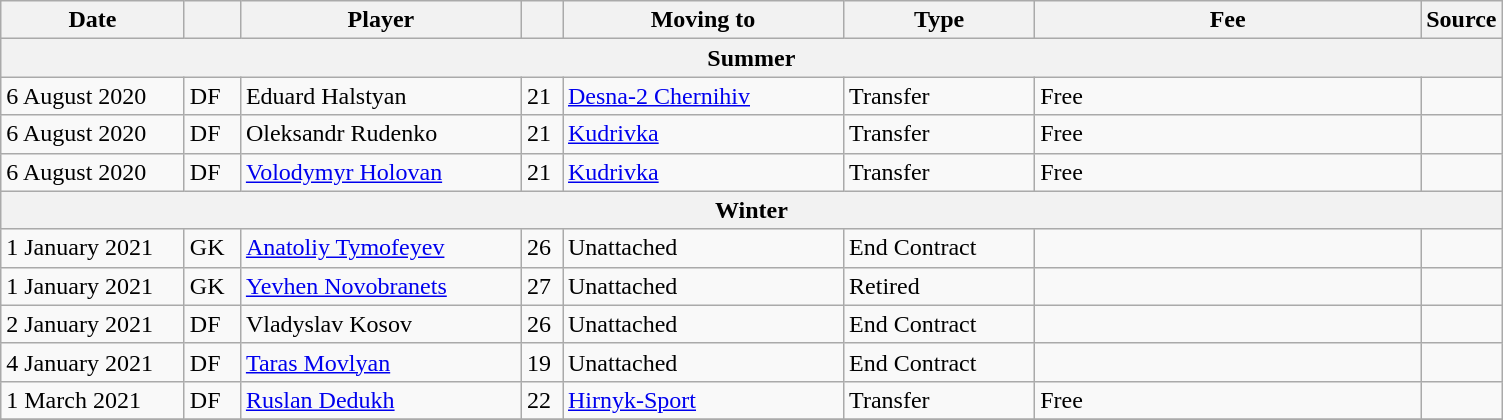<table class="wikitable sortable">
<tr>
<th style="width:115px;">Date</th>
<th style="width:30px;"></th>
<th style="width:180px;">Player</th>
<th style="width:20px;"></th>
<th style="width:180px;">Moving to</th>
<th style="width:120px;" class="unsortable">Type</th>
<th style="width:250px;" class="unsortable">Fee</th>
<th style="width:20px;">Source</th>
</tr>
<tr>
<th colspan="8">Summer</th>
</tr>
<tr>
<td>6 August 2020</td>
<td>DF</td>
<td>  Eduard Halstyan</td>
<td>21</td>
<td> <a href='#'>Desna-2 Chernihiv</a></td>
<td>Transfer</td>
<td>Free</td>
<td></td>
</tr>
<tr>
<td>6 August 2020</td>
<td>DF</td>
<td> Oleksandr Rudenko</td>
<td>21</td>
<td> <a href='#'>Kudrivka</a></td>
<td>Transfer</td>
<td>Free</td>
<td></td>
</tr>
<tr>
<td>6 August 2020</td>
<td>DF</td>
<td> <a href='#'>Volodymyr Holovan</a></td>
<td>21</td>
<td> <a href='#'>Kudrivka</a></td>
<td>Transfer</td>
<td>Free</td>
<td></td>
</tr>
<tr>
<th colspan="8">Winter</th>
</tr>
<tr>
<td>1 January 2021</td>
<td>GK</td>
<td> <a href='#'>Anatoliy Tymofeyev</a></td>
<td>26</td>
<td>Unattached</td>
<td>End Contract</td>
<td></td>
<td></td>
</tr>
<tr>
<td>1 January 2021</td>
<td>GK</td>
<td> <a href='#'>Yevhen Novobranets</a></td>
<td>27</td>
<td>Unattached</td>
<td>Retired</td>
<td></td>
<td></td>
</tr>
<tr>
<td>2 January 2021</td>
<td>DF</td>
<td> Vladyslav Kosov</td>
<td>26</td>
<td>Unattached</td>
<td>End Contract</td>
<td></td>
<td></td>
</tr>
<tr>
<td>4 January 2021</td>
<td>DF</td>
<td> <a href='#'>Taras Movlyan</a></td>
<td>19</td>
<td>Unattached</td>
<td>End Contract</td>
<td></td>
<td></td>
</tr>
<tr>
<td>1 March 2021</td>
<td>DF</td>
<td> <a href='#'>Ruslan Dedukh</a></td>
<td>22</td>
<td> <a href='#'>Hirnyk-Sport</a></td>
<td>Transfer</td>
<td>Free</td>
<td></td>
</tr>
<tr>
</tr>
</table>
